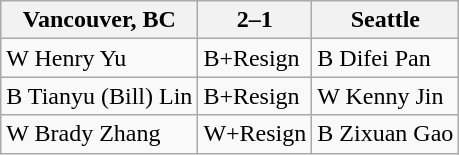<table class="wikitable">
<tr>
<th>Vancouver, BC</th>
<th>2–1</th>
<th>Seattle</th>
</tr>
<tr>
<td>W Henry Yu</td>
<td>B+Resign</td>
<td>B Difei Pan</td>
</tr>
<tr>
<td>B Tianyu (Bill) Lin</td>
<td>B+Resign</td>
<td>W Kenny Jin</td>
</tr>
<tr>
<td>W Brady Zhang</td>
<td>W+Resign</td>
<td>B Zixuan Gao</td>
</tr>
</table>
